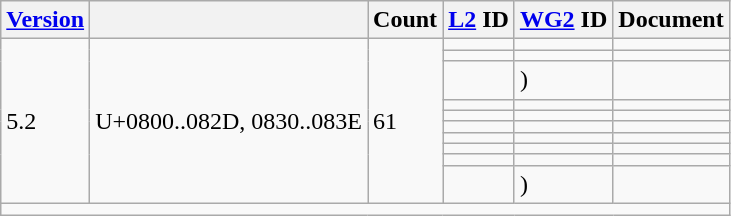<table class="wikitable sticky-header">
<tr>
<th><a href='#'>Version</a></th>
<th></th>
<th>Count</th>
<th><a href='#'>L2</a> ID</th>
<th><a href='#'>WG2</a> ID</th>
<th>Document</th>
</tr>
<tr>
<td rowspan="10">5.2</td>
<td rowspan="10">U+0800..082D, 0830..083E</td>
<td rowspan="10">61</td>
<td></td>
<td></td>
<td></td>
</tr>
<tr>
<td></td>
<td></td>
<td></td>
</tr>
<tr>
<td></td>
<td> )</td>
<td></td>
</tr>
<tr>
<td></td>
<td></td>
<td></td>
</tr>
<tr>
<td></td>
<td></td>
<td></td>
</tr>
<tr>
<td></td>
<td></td>
<td></td>
</tr>
<tr>
<td></td>
<td></td>
<td></td>
</tr>
<tr>
<td></td>
<td></td>
<td></td>
</tr>
<tr>
<td></td>
<td></td>
<td></td>
</tr>
<tr>
<td></td>
<td> )</td>
<td></td>
</tr>
<tr class="sortbottom">
<td colspan="6"></td>
</tr>
</table>
